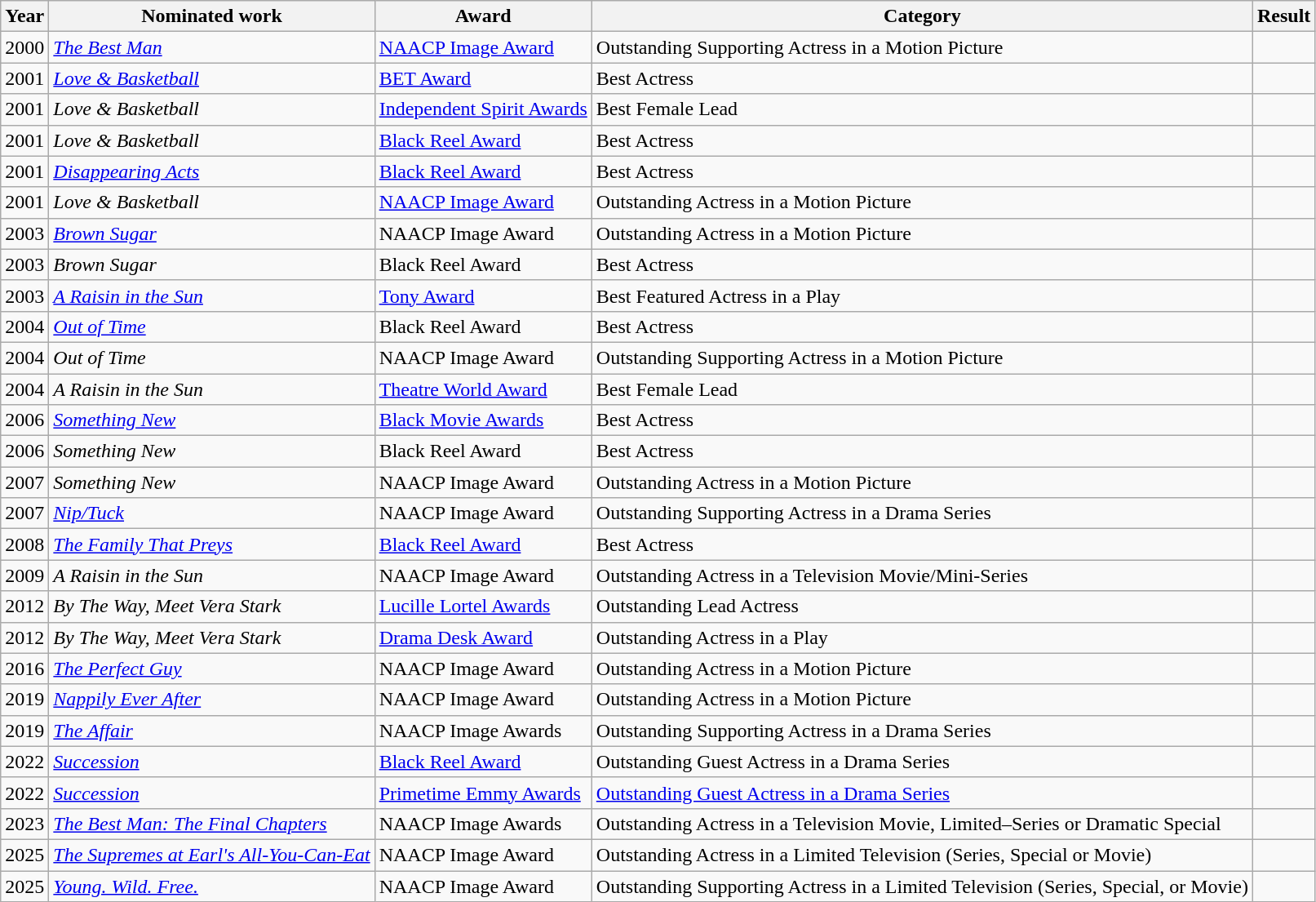<table class="wikitable">
<tr>
<th>Year</th>
<th>Nominated work</th>
<th>Award</th>
<th>Category</th>
<th>Result</th>
</tr>
<tr>
<td style=“text-aligh:center;”>2000</td>
<td><em><a href='#'>The Best Man</a></em></td>
<td><a href='#'>NAACP Image Award</a></td>
<td>Outstanding Supporting Actress in a Motion Picture</td>
<td></td>
</tr>
<tr>
<td style="text-align:center;">2001</td>
<td><em><a href='#'>Love & Basketball</a></em></td>
<td><a href='#'>BET Award</a></td>
<td>Best Actress</td>
<td></td>
</tr>
<tr>
<td style="text-align:center;">2001</td>
<td><em>Love & Basketball</em></td>
<td><a href='#'>Independent Spirit Awards</a></td>
<td>Best Female Lead</td>
<td></td>
</tr>
<tr>
<td style="text-align:center;">2001</td>
<td><em>Love & Basketball</em></td>
<td><a href='#'>Black Reel Award</a></td>
<td>Best Actress</td>
<td></td>
</tr>
<tr>
<td style="text-align:center;">2001</td>
<td><em><a href='#'>Disappearing Acts</a></em></td>
<td><a href='#'>Black Reel Award</a></td>
<td>Best Actress</td>
<td></td>
</tr>
<tr>
<td style="text-align:center;">2001</td>
<td><em>Love & Basketball</em></td>
<td><a href='#'>NAACP Image Award</a></td>
<td>Outstanding Actress in a Motion Picture</td>
<td></td>
</tr>
<tr>
<td style="text-align:center;">2003</td>
<td><em><a href='#'>Brown Sugar</a></em></td>
<td>NAACP Image Award</td>
<td>Outstanding Actress in a Motion Picture</td>
<td></td>
</tr>
<tr>
<td style="text-align:center;">2003</td>
<td><em>Brown Sugar</em></td>
<td>Black Reel Award</td>
<td>Best Actress</td>
<td></td>
</tr>
<tr>
<td style="text-align:center;">2003</td>
<td><em><a href='#'>A Raisin in the Sun</a></em></td>
<td><a href='#'>Tony Award</a></td>
<td>Best Featured Actress in a Play</td>
<td></td>
</tr>
<tr>
<td style="text-align:center;">2004</td>
<td><em><a href='#'>Out of Time</a></em></td>
<td>Black Reel Award</td>
<td>Best Actress</td>
<td></td>
</tr>
<tr>
<td style="text-align:center;">2004</td>
<td><em>Out of Time</em></td>
<td>NAACP Image Award</td>
<td>Outstanding Supporting Actress in a Motion Picture</td>
<td></td>
</tr>
<tr>
<td style="text-align:center;">2004</td>
<td><em>A Raisin in the Sun</em></td>
<td><a href='#'>Theatre World Award</a></td>
<td>Best Female Lead</td>
<td></td>
</tr>
<tr>
<td style="text-align:center;">2006</td>
<td><em><a href='#'>Something New</a></em></td>
<td><a href='#'>Black Movie Awards</a></td>
<td>Best Actress</td>
<td></td>
</tr>
<tr>
<td style="text-align:center;">2006</td>
<td><em>Something New</em></td>
<td>Black Reel Award</td>
<td>Best Actress</td>
<td></td>
</tr>
<tr>
<td style="text-align:center;">2007</td>
<td><em>Something New</em></td>
<td>NAACP Image Award</td>
<td>Outstanding Actress in a Motion Picture</td>
<td></td>
</tr>
<tr>
<td style="text-align:center;">2007</td>
<td><em><a href='#'>Nip/Tuck</a></em></td>
<td>NAACP Image Award</td>
<td>Outstanding Supporting Actress in a Drama Series</td>
<td></td>
</tr>
<tr>
<td style="text-align:center;">2008</td>
<td><em><a href='#'>The Family That Preys</a></em></td>
<td><a href='#'>Black Reel Award</a></td>
<td>Best Actress</td>
<td></td>
</tr>
<tr>
<td style="text-align:center;">2009</td>
<td><em>A Raisin in the Sun</em></td>
<td>NAACP Image Award</td>
<td>Outstanding Actress in a Television Movie/Mini-Series</td>
<td></td>
</tr>
<tr>
<td style="text-align:center;">2012</td>
<td><em>By The Way, Meet Vera Stark</em></td>
<td><a href='#'>Lucille Lortel Awards</a></td>
<td>Outstanding Lead Actress</td>
<td></td>
</tr>
<tr>
<td style="text-align:center;">2012</td>
<td><em>By The Way, Meet Vera Stark</em></td>
<td><a href='#'>Drama Desk Award</a></td>
<td>Outstanding Actress in a Play</td>
<td></td>
</tr>
<tr>
<td>2016</td>
<td><a href='#'><em>The Perfect Guy</em></a></td>
<td>NAACP Image Award</td>
<td>Outstanding Actress in a Motion Picture</td>
<td></td>
</tr>
<tr>
<td>2019</td>
<td><em><a href='#'>Nappily Ever After</a></em></td>
<td>NAACP Image Award</td>
<td>Outstanding Actress in a Motion Picture</td>
<td></td>
</tr>
<tr>
<td>2019</td>
<td><em><a href='#'>The Affair</a></em></td>
<td>NAACP Image Awards</td>
<td>Outstanding Supporting Actress in a Drama Series</td>
<td></td>
</tr>
<tr>
<td>2022</td>
<td><a href='#'><em>Succession</em></a></td>
<td><a href='#'>Black Reel Award</a></td>
<td>Outstanding Guest Actress in a Drama Series</td>
<td></td>
</tr>
<tr>
<td>2022</td>
<td><a href='#'><em>Succession</em></a></td>
<td><a href='#'>Primetime Emmy Awards</a></td>
<td><a href='#'>Outstanding Guest Actress in a Drama Series</a></td>
<td></td>
</tr>
<tr>
<td>2023</td>
<td><em><a href='#'>The Best Man: The Final Chapters </a></em></td>
<td>NAACP Image Awards</td>
<td>Outstanding Actress in a Television Movie, Limited–Series or Dramatic Special</td>
<td></td>
</tr>
<tr>
<td>2025</td>
<td><em><a href='#'>The Supremes at Earl's All-You-Can-Eat</a></em></td>
<td>NAACP Image Award</td>
<td>Outstanding Actress in a Limited Television (Series, Special or Movie)</td>
<td></td>
</tr>
<tr>
<td>2025</td>
<td><em><a href='#'>Young. Wild. Free.</a></em></td>
<td>NAACP Image Award</td>
<td>Outstanding Supporting Actress in a Limited Television (Series, Special, or Movie)</td>
<td></td>
</tr>
</table>
